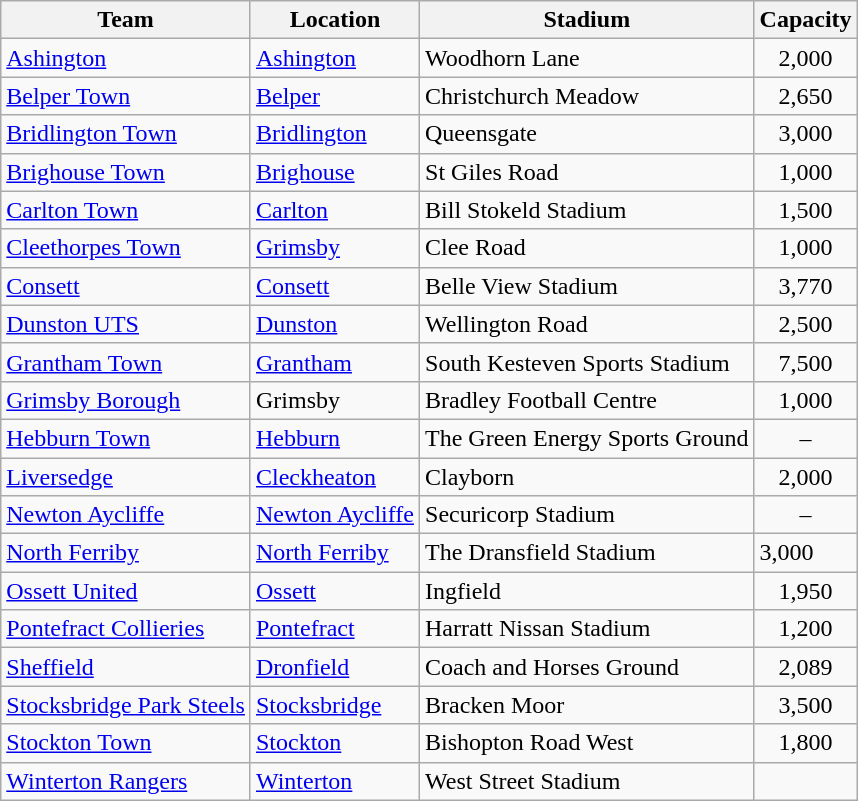<table class="wikitable sortable">
<tr>
<th>Team</th>
<th>Location</th>
<th>Stadium</th>
<th>Capacity</th>
</tr>
<tr>
<td><a href='#'>Ashington</a></td>
<td><a href='#'>Ashington</a></td>
<td>Woodhorn Lane</td>
<td align="center">2,000</td>
</tr>
<tr>
<td><a href='#'>Belper Town</a></td>
<td><a href='#'>Belper</a></td>
<td>Christchurch Meadow</td>
<td align="center">2,650</td>
</tr>
<tr>
<td><a href='#'>Bridlington Town</a></td>
<td><a href='#'>Bridlington</a></td>
<td>Queensgate</td>
<td align="center">3,000</td>
</tr>
<tr>
<td><a href='#'>Brighouse Town</a></td>
<td><a href='#'>Brighouse</a></td>
<td>St Giles Road</td>
<td align="center">1,000</td>
</tr>
<tr>
<td><a href='#'>Carlton Town</a></td>
<td><a href='#'>Carlton</a></td>
<td>Bill Stokeld Stadium</td>
<td align="center">1,500</td>
</tr>
<tr>
<td><a href='#'>Cleethorpes Town</a></td>
<td><a href='#'>Grimsby</a></td>
<td>Clee Road</td>
<td align="center">1,000</td>
</tr>
<tr>
<td><a href='#'>Consett</a></td>
<td><a href='#'>Consett</a></td>
<td>Belle View Stadium</td>
<td align="center">3,770</td>
</tr>
<tr>
<td><a href='#'>Dunston UTS</a></td>
<td><a href='#'>Dunston</a></td>
<td>Wellington Road</td>
<td align="center">2,500</td>
</tr>
<tr>
<td><a href='#'>Grantham Town</a></td>
<td><a href='#'>Grantham</a></td>
<td>South Kesteven Sports Stadium</td>
<td align="center">7,500</td>
</tr>
<tr>
<td><a href='#'>Grimsby Borough</a></td>
<td>Grimsby</td>
<td>Bradley Football Centre</td>
<td align="center">1,000</td>
</tr>
<tr>
<td><a href='#'>Hebburn Town</a></td>
<td><a href='#'>Hebburn</a></td>
<td>The Green Energy Sports Ground</td>
<td align="center">–</td>
</tr>
<tr>
<td><a href='#'>Liversedge</a></td>
<td><a href='#'>Cleckheaton</a></td>
<td>Clayborn</td>
<td align="center">2,000</td>
</tr>
<tr>
<td><a href='#'>Newton Aycliffe</a></td>
<td><a href='#'>Newton Aycliffe</a></td>
<td>Securicorp Stadium</td>
<td align="center">–</td>
</tr>
<tr>
<td><a href='#'>North Ferriby</a></td>
<td><a href='#'>North Ferriby</a></td>
<td>The Dransfield Stadium</td>
<td>3,000</td>
</tr>
<tr>
<td><a href='#'>Ossett United</a></td>
<td><a href='#'>Ossett</a></td>
<td>Ingfield</td>
<td align="center">1,950</td>
</tr>
<tr>
<td><a href='#'>Pontefract Collieries</a></td>
<td><a href='#'>Pontefract</a></td>
<td>Harratt Nissan Stadium</td>
<td align="center">1,200</td>
</tr>
<tr>
<td><a href='#'>Sheffield</a></td>
<td><a href='#'>Dronfield</a></td>
<td>Coach and Horses Ground</td>
<td align="center">2,089</td>
</tr>
<tr>
<td><a href='#'>Stocksbridge Park Steels</a></td>
<td><a href='#'>Stocksbridge</a></td>
<td>Bracken Moor</td>
<td align="center">3,500</td>
</tr>
<tr>
<td><a href='#'>Stockton Town</a></td>
<td><a href='#'>Stockton</a></td>
<td>Bishopton Road West</td>
<td align="center">1,800</td>
</tr>
<tr>
<td><a href='#'>Winterton Rangers</a></td>
<td><a href='#'>Winterton</a></td>
<td>West Street Stadium</td>
<td></td>
</tr>
</table>
